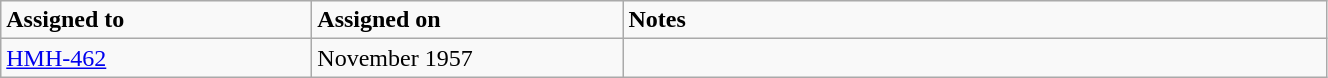<table class="wikitable" style="width: 70%;">
<tr>
<td style="width: 200px;"><strong>Assigned to</strong></td>
<td style="width: 200px;"><strong>Assigned on</strong></td>
<td><strong>Notes</strong></td>
</tr>
<tr>
<td><a href='#'>HMH-462</a></td>
<td>November 1957</td>
<td></td>
</tr>
</table>
